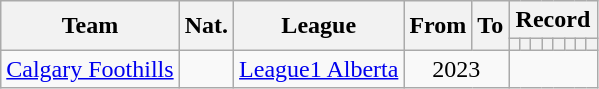<table class="wikitable" style="text-align: center">
<tr>
<th rowspan=2>Team</th>
<th rowspan=2>Nat.</th>
<th rowspan=2>League</th>
<th rowspan=2>From</th>
<th rowspan=2>To</th>
<th colspan=8>Record</th>
</tr>
<tr>
<th></th>
<th></th>
<th></th>
<th></th>
<th></th>
<th></th>
<th></th>
<th></th>
</tr>
<tr>
<td align=left><a href='#'>Calgary Foothills</a></td>
<td></td>
<td><a href='#'>League1 Alberta</a></td>
<td colspan=2>2023<br></td>
</tr>
</table>
